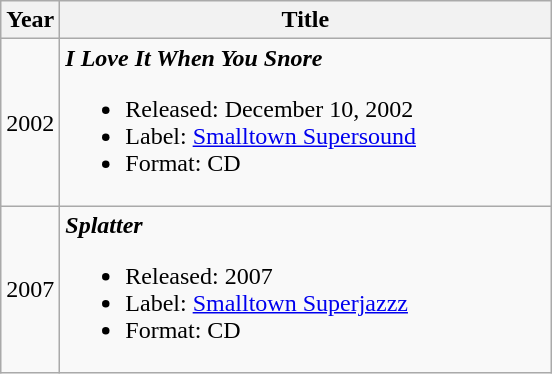<table class="wikitable">
<tr>
<th>Year</th>
<th style="width:225px;">Title</th>
</tr>
<tr>
<td>2002</td>
<td style="width:20em"><strong><em>I Love It When You Snore</em></strong><br><ul><li>Released: December 10, 2002</li><li>Label: <a href='#'>Smalltown Supersound</a> </li><li>Format: CD</li></ul></td>
</tr>
<tr>
<td>2007</td>
<td style="width:20em"><strong><em>Splatter</em></strong><br><ul><li>Released: 2007</li><li>Label: <a href='#'>Smalltown Superjazzz</a> </li><li>Format: CD</li></ul></td>
</tr>
</table>
